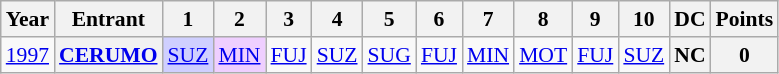<table class="wikitable" style="text-align:center; font-size:90%">
<tr>
<th>Year</th>
<th>Entrant</th>
<th>1</th>
<th>2</th>
<th>3</th>
<th>4</th>
<th>5</th>
<th>6</th>
<th>7</th>
<th>8</th>
<th>9</th>
<th>10</th>
<th>DC</th>
<th>Points</th>
</tr>
<tr>
<td><a href='#'>1997</a></td>
<th><a href='#'>CERUMO</a></th>
<td style="background:#CFCFFF;"><a href='#'>SUZ</a><br></td>
<td style="background:#EFCFFF;"><a href='#'>MIN</a><br></td>
<td style="background:#"><a href='#'>FUJ</a></td>
<td style="background:#"><a href='#'>SUZ</a></td>
<td style="background:#"><a href='#'>SUG</a></td>
<td style="background:#"><a href='#'>FUJ</a></td>
<td style="background:#"><a href='#'>MIN</a></td>
<td style="background:#"><a href='#'>MOT</a></td>
<td style="background:#"><a href='#'>FUJ</a></td>
<td style="background:#"><a href='#'>SUZ</a></td>
<th>NC</th>
<th>0</th>
</tr>
</table>
